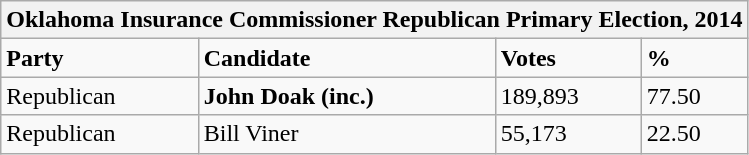<table class="wikitable">
<tr>
<th colspan="4">Oklahoma Insurance Commissioner Republican Primary Election, 2014</th>
</tr>
<tr>
<td><strong>Party</strong></td>
<td><strong>Candidate</strong></td>
<td><strong>Votes</strong></td>
<td><strong>%</strong></td>
</tr>
<tr>
<td>Republican</td>
<td><strong>John Doak (inc.)</strong></td>
<td>189,893</td>
<td>77.50</td>
</tr>
<tr>
<td>Republican</td>
<td>Bill Viner</td>
<td>55,173</td>
<td>22.50</td>
</tr>
</table>
